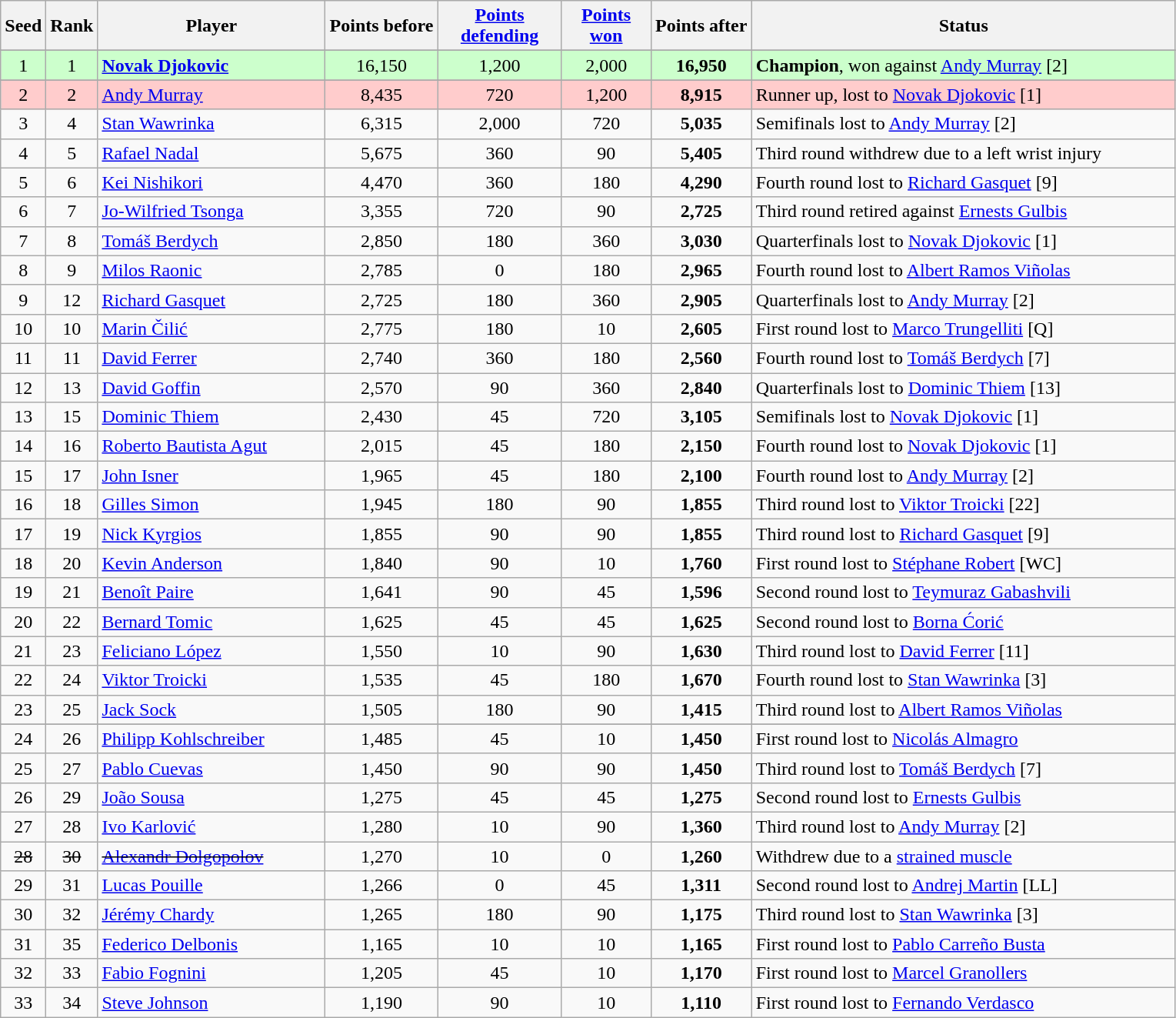<table class="wikitable sortable collapsible uncollapsed">
<tr>
<th style="width:30px;">Seed</th>
<th style="width:30px;">Rank</th>
<th style="width:190px;">Player</th>
<th style="width:90px;">Points before</th>
<th style="width:100px;"><a href='#'>Points defending</a></th>
<th style="width:70px;"><a href='#'>Points won</a></th>
<th style="width:80px;">Points after</th>
<th style="width:360px;">Status</th>
</tr>
<tr>
</tr>
<tr style="background:#cfc;">
<td style="text-align:center;">1</td>
<td style="text-align:center;">1</td>
<td> <strong><a href='#'>Novak Djokovic</a></strong></td>
<td style="text-align:center;">16,150</td>
<td style="text-align:center;">1,200</td>
<td style="text-align:center;">2,000</td>
<td style="text-align:center;"><strong>16,950</strong></td>
<td><strong>Champion</strong>, won against  <a href='#'>Andy Murray</a> [2]</td>
</tr>
<tr>
</tr>
<tr style="background:#fcc;">
<td style="text-align:center;">2</td>
<td style="text-align:center;">2</td>
<td> <a href='#'>Andy Murray</a></td>
<td style="text-align:center;">8,435</td>
<td style="text-align:center;">720</td>
<td style="text-align:center;">1,200</td>
<td style="text-align:center;"><strong>8,915</strong></td>
<td>Runner up, lost to  <a href='#'>Novak Djokovic</a> [1]</td>
</tr>
<tr>
<td style="text-align:center;">3</td>
<td style="text-align:center;">4</td>
<td> <a href='#'>Stan Wawrinka</a></td>
<td style="text-align:center;">6,315</td>
<td style="text-align:center;">2,000</td>
<td style="text-align:center;">720</td>
<td style="text-align:center;"><strong>5,035</strong></td>
<td>Semifinals lost to  <a href='#'>Andy Murray</a> [2]</td>
</tr>
<tr>
<td style="text-align:center;">4</td>
<td style="text-align:center;">5</td>
<td> <a href='#'>Rafael Nadal</a></td>
<td style="text-align:center;">5,675</td>
<td style="text-align:center;">360</td>
<td style="text-align:center;">90</td>
<td style="text-align:center;"><strong>5,405</strong></td>
<td>Third round withdrew due to a left wrist injury</td>
</tr>
<tr>
<td style="text-align:center;">5</td>
<td style="text-align:center;">6</td>
<td> <a href='#'>Kei Nishikori</a></td>
<td style="text-align:center;">4,470</td>
<td style="text-align:center;">360</td>
<td style="text-align:center;">180</td>
<td style="text-align:center;"><strong>4,290</strong></td>
<td>Fourth round lost to  <a href='#'>Richard Gasquet</a> [9]</td>
</tr>
<tr>
<td style="text-align:center;">6</td>
<td style="text-align:center;">7</td>
<td> <a href='#'>Jo-Wilfried Tsonga</a></td>
<td style="text-align:center;">3,355</td>
<td style="text-align:center;">720</td>
<td style="text-align:center;">90</td>
<td style="text-align:center;"><strong>2,725</strong></td>
<td>Third round retired against  <a href='#'>Ernests Gulbis</a></td>
</tr>
<tr>
<td style="text-align:center;">7</td>
<td style="text-align:center;">8</td>
<td> <a href='#'>Tomáš Berdych</a></td>
<td style="text-align:center;">2,850</td>
<td style="text-align:center;">180</td>
<td style="text-align:center;">360</td>
<td style="text-align:center;"><strong>3,030</strong></td>
<td>Quarterfinals lost to  <a href='#'>Novak Djokovic</a> [1]</td>
</tr>
<tr>
<td style="text-align:center;">8</td>
<td style="text-align:center;">9</td>
<td> <a href='#'>Milos Raonic</a></td>
<td style="text-align:center;">2,785</td>
<td style="text-align:center;">0</td>
<td style="text-align:center;">180</td>
<td style="text-align:center;"><strong>2,965</strong></td>
<td>Fourth round lost to  <a href='#'>Albert Ramos Viñolas</a></td>
</tr>
<tr>
<td style="text-align:center;">9</td>
<td style="text-align:center;">12</td>
<td> <a href='#'>Richard Gasquet</a></td>
<td style="text-align:center;">2,725</td>
<td style="text-align:center;">180</td>
<td style="text-align:center;">360</td>
<td style="text-align:center;"><strong>2,905</strong></td>
<td>Quarterfinals lost to  <a href='#'>Andy Murray</a> [2]</td>
</tr>
<tr>
<td style="text-align:center;">10</td>
<td style="text-align:center;">10</td>
<td> <a href='#'>Marin Čilić</a></td>
<td style="text-align:center;">2,775</td>
<td style="text-align:center;">180</td>
<td style="text-align:center;">10</td>
<td style="text-align:center;"><strong>2,605</strong></td>
<td>First round lost to  <a href='#'>Marco Trungelliti</a> [Q]</td>
</tr>
<tr>
<td style="text-align:center;">11</td>
<td style="text-align:center;">11</td>
<td> <a href='#'>David Ferrer</a></td>
<td style="text-align:center;">2,740</td>
<td style="text-align:center;">360</td>
<td style="text-align:center;">180</td>
<td style="text-align:center;"><strong>2,560</strong></td>
<td>Fourth round lost to  <a href='#'>Tomáš Berdych</a> [7]</td>
</tr>
<tr>
<td style="text-align:center;">12</td>
<td style="text-align:center;">13</td>
<td> <a href='#'>David Goffin</a></td>
<td style="text-align:center;">2,570</td>
<td style="text-align:center;">90</td>
<td style="text-align:center;">360</td>
<td style="text-align:center;"><strong>2,840</strong></td>
<td>Quarterfinals lost to  <a href='#'>Dominic Thiem</a> [13]</td>
</tr>
<tr>
<td style="text-align:center;">13</td>
<td style="text-align:center;">15</td>
<td> <a href='#'>Dominic Thiem</a></td>
<td style="text-align:center;">2,430</td>
<td style="text-align:center;">45</td>
<td style="text-align:center;">720</td>
<td style="text-align:center;"><strong>3,105</strong></td>
<td>Semifinals lost to  <a href='#'>Novak Djokovic</a> [1]</td>
</tr>
<tr>
<td style="text-align:center;">14</td>
<td style="text-align:center;">16</td>
<td> <a href='#'>Roberto Bautista Agut</a></td>
<td style="text-align:center;">2,015</td>
<td style="text-align:center;">45</td>
<td style="text-align:center;">180</td>
<td style="text-align:center;"><strong>2,150</strong></td>
<td>Fourth round lost to  <a href='#'>Novak Djokovic</a> [1]</td>
</tr>
<tr>
<td style="text-align:center;">15</td>
<td style="text-align:center;">17</td>
<td> <a href='#'>John Isner</a></td>
<td style="text-align:center;">1,965</td>
<td style="text-align:center;">45</td>
<td style="text-align:center;">180</td>
<td style="text-align:center;"><strong>2,100</strong></td>
<td>Fourth round lost to  <a href='#'>Andy Murray</a> [2]</td>
</tr>
<tr>
<td style="text-align:center;">16</td>
<td style="text-align:center;">18</td>
<td> <a href='#'>Gilles Simon</a></td>
<td style="text-align:center;">1,945</td>
<td style="text-align:center;">180</td>
<td style="text-align:center;">90</td>
<td style="text-align:center;"><strong>1,855</strong></td>
<td>Third round lost to  <a href='#'>Viktor Troicki</a> [22]</td>
</tr>
<tr>
<td style="text-align:center;">17</td>
<td style="text-align:center;">19</td>
<td> <a href='#'>Nick Kyrgios</a></td>
<td style="text-align:center;">1,855</td>
<td style="text-align:center;">90</td>
<td style="text-align:center;">90</td>
<td style="text-align:center;"><strong>1,855</strong></td>
<td>Third round lost to  <a href='#'>Richard Gasquet</a> [9]</td>
</tr>
<tr>
<td style="text-align:center;">18</td>
<td style="text-align:center;">20</td>
<td> <a href='#'>Kevin Anderson</a></td>
<td style="text-align:center;">1,840</td>
<td style="text-align:center;">90</td>
<td style="text-align:center;">10</td>
<td style="text-align:center;"><strong>1,760</strong></td>
<td>First round lost to  <a href='#'>Stéphane Robert</a> [WC]</td>
</tr>
<tr>
<td style="text-align:center;">19</td>
<td style="text-align:center;">21</td>
<td> <a href='#'>Benoît Paire</a></td>
<td style="text-align:center;">1,641</td>
<td style="text-align:center;">90</td>
<td style="text-align:center;">45</td>
<td style="text-align:center;"><strong>1,596</strong></td>
<td>Second round lost to  <a href='#'>Teymuraz Gabashvili</a></td>
</tr>
<tr>
<td style="text-align:center;">20</td>
<td style="text-align:center;">22</td>
<td> <a href='#'>Bernard Tomic</a></td>
<td style="text-align:center;">1,625</td>
<td style="text-align:center;">45</td>
<td style="text-align:center;">45</td>
<td style="text-align:center;"><strong>1,625</strong></td>
<td>Second round lost to  <a href='#'>Borna Ćorić</a></td>
</tr>
<tr>
<td style="text-align:center;">21</td>
<td style="text-align:center;">23</td>
<td> <a href='#'>Feliciano López</a></td>
<td style="text-align:center;">1,550</td>
<td style="text-align:center;">10</td>
<td style="text-align:center;">90</td>
<td style="text-align:center;"><strong>1,630</strong></td>
<td>Third round lost to  <a href='#'>David Ferrer</a> [11]</td>
</tr>
<tr>
<td style="text-align:center;">22</td>
<td style="text-align:center;">24</td>
<td> <a href='#'>Viktor Troicki</a></td>
<td style="text-align:center;">1,535</td>
<td style="text-align:center;">45</td>
<td style="text-align:center;">180</td>
<td style="text-align:center;"><strong>1,670</strong></td>
<td>Fourth round lost to  <a href='#'>Stan Wawrinka</a> [3]</td>
</tr>
<tr>
<td style="text-align:center;">23</td>
<td style="text-align:center;">25</td>
<td> <a href='#'>Jack Sock</a></td>
<td style="text-align:center;">1,505</td>
<td style="text-align:center;">180</td>
<td style="text-align:center;">90</td>
<td style="text-align:center;"><strong>1,415</strong></td>
<td>Third round lost to  <a href='#'>Albert Ramos Viñolas</a></td>
</tr>
<tr>
</tr>
<tr>
<td style="text-align:center;">24</td>
<td style="text-align:center;">26</td>
<td> <a href='#'>Philipp Kohlschreiber</a></td>
<td style="text-align:center;">1,485</td>
<td style="text-align:center;">45</td>
<td style="text-align:center;">10</td>
<td style="text-align:center;"><strong>1,450</strong></td>
<td>First round lost to  <a href='#'>Nicolás Almagro</a></td>
</tr>
<tr>
<td style="text-align:center;">25</td>
<td style="text-align:center;">27</td>
<td> <a href='#'>Pablo Cuevas</a></td>
<td style="text-align:center;">1,450</td>
<td style="text-align:center;">90</td>
<td style="text-align:center;">90</td>
<td style="text-align:center;"><strong>1,450</strong></td>
<td>Third round lost to  <a href='#'>Tomáš Berdych</a> [7]</td>
</tr>
<tr>
<td style="text-align:center;">26</td>
<td style="text-align:center;">29</td>
<td> <a href='#'>João Sousa</a></td>
<td style="text-align:center;">1,275</td>
<td style="text-align:center;">45</td>
<td style="text-align:center;">45</td>
<td style="text-align:center;"><strong>1,275</strong></td>
<td>Second round lost to  <a href='#'>Ernests Gulbis</a></td>
</tr>
<tr>
<td style="text-align:center;">27</td>
<td style="text-align:center;">28</td>
<td> <a href='#'>Ivo Karlović</a></td>
<td style="text-align:center;">1,280</td>
<td style="text-align:center;">10</td>
<td style="text-align:center;">90</td>
<td style="text-align:center;"><strong>1,360</strong></td>
<td>Third round lost to  <a href='#'>Andy Murray</a> [2]</td>
</tr>
<tr>
<td style="text-align:center;"><s>28</s></td>
<td style="text-align:center;"><s>30</s></td>
<td> <s><a href='#'>Alexandr Dolgopolov</a></s></td>
<td style="text-align:center;">1,270</td>
<td style="text-align:center;">10</td>
<td style="text-align:center;">0</td>
<td style="text-align:center;"><strong>1,260</strong></td>
<td>Withdrew due to a <a href='#'>strained muscle</a></td>
</tr>
<tr>
<td style="text-align:center;">29</td>
<td style="text-align:center;">31</td>
<td> <a href='#'>Lucas Pouille</a></td>
<td style="text-align:center;">1,266</td>
<td style="text-align:center;">0</td>
<td style="text-align:center;">45</td>
<td style="text-align:center;"><strong>1,311</strong></td>
<td>Second round lost to  <a href='#'>Andrej Martin</a> [LL]</td>
</tr>
<tr>
<td style="text-align:center;">30</td>
<td style="text-align:center;">32</td>
<td> <a href='#'>Jérémy Chardy</a></td>
<td style="text-align:center;">1,265</td>
<td style="text-align:center;">180</td>
<td style="text-align:center;">90</td>
<td style="text-align:center;"><strong>1,175</strong></td>
<td>Third round lost to  <a href='#'>Stan Wawrinka</a> [3]</td>
</tr>
<tr>
<td style="text-align:center;">31</td>
<td style="text-align:center;">35</td>
<td> <a href='#'>Federico Delbonis</a></td>
<td style="text-align:center;">1,165</td>
<td style="text-align:center;">10</td>
<td style="text-align:center;">10</td>
<td style="text-align:center;"><strong>1,165</strong></td>
<td>First round lost to  <a href='#'>Pablo Carreño Busta</a></td>
</tr>
<tr>
<td style="text-align:center;">32</td>
<td style="text-align:center;">33</td>
<td> <a href='#'>Fabio Fognini</a></td>
<td style="text-align:center;">1,205</td>
<td style="text-align:center;">45</td>
<td style="text-align:center;">10</td>
<td style="text-align:center;"><strong>1,170</strong></td>
<td>First round lost to  <a href='#'>Marcel Granollers</a></td>
</tr>
<tr>
<td style="text-align:center;">33</td>
<td style="text-align:center;">34</td>
<td> <a href='#'>Steve Johnson</a></td>
<td style="text-align:center;">1,190</td>
<td style="text-align:center;">90</td>
<td style="text-align:center;">10</td>
<td style="text-align:center;"><strong>1,110</strong></td>
<td>First round lost to  <a href='#'>Fernando Verdasco</a></td>
</tr>
</table>
